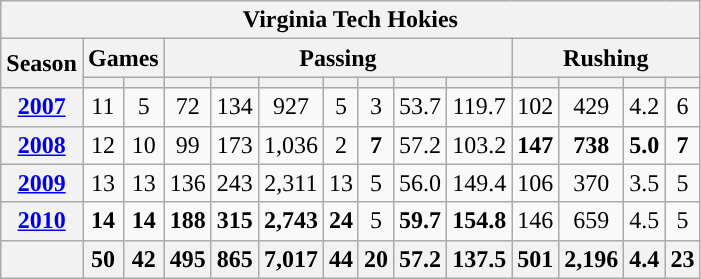<table class="wikitable" style="text-align:center;">
<tr>
<th colspan="16">Virginia Tech Hokies</th>
</tr>
<tr>
<th rowspan="2">Season</th>
<th colspan="2">Games</th>
<th colspan="7">Passing</th>
<th colspan="4">Rushing</th>
</tr>
<tr>
<th></th>
<th></th>
<th></th>
<th></th>
<th></th>
<th></th>
<th></th>
<th></th>
<th></th>
<th></th>
<th></th>
<th></th>
<th></th>
</tr>
<tr>
<th><a href='#'>2007</a></th>
<td>11</td>
<td>5</td>
<td>72</td>
<td>134</td>
<td>927</td>
<td>5</td>
<td>3</td>
<td>53.7</td>
<td>119.7</td>
<td>102</td>
<td>429</td>
<td>4.2</td>
<td>6</td>
</tr>
<tr>
<th><a href='#'>2008</a></th>
<td>12</td>
<td>10</td>
<td>99</td>
<td>173</td>
<td>1,036</td>
<td>2</td>
<td><strong>7</strong></td>
<td>57.2</td>
<td>103.2</td>
<td><strong>147</strong></td>
<td><strong>738</strong></td>
<td><strong>5.0</strong></td>
<td><strong>7</strong></td>
</tr>
<tr>
<th><a href='#'>2009</a></th>
<td>13</td>
<td>13</td>
<td>136</td>
<td>243</td>
<td>2,311</td>
<td>13</td>
<td>5</td>
<td>56.0</td>
<td>149.4</td>
<td>106</td>
<td>370</td>
<td>3.5</td>
<td>5</td>
</tr>
<tr>
<th><a href='#'>2010</a></th>
<td><strong>14</strong></td>
<td><strong>14</strong></td>
<td><strong>188</strong></td>
<td><strong>315</strong></td>
<td><strong>2,743</strong></td>
<td><strong>24</strong></td>
<td>5</td>
<td><strong>59.7</strong></td>
<td><strong>154.8</strong></td>
<td>146</td>
<td>659</td>
<td>4.5</td>
<td>5</td>
</tr>
<tr>
<th></th>
<th>50</th>
<th>42</th>
<th>495</th>
<th>865</th>
<th>7,017</th>
<th>44</th>
<th>20</th>
<th>57.2</th>
<th>137.5</th>
<th>501</th>
<th>2,196</th>
<th>4.4</th>
<th>23</th>
</tr>
</table>
